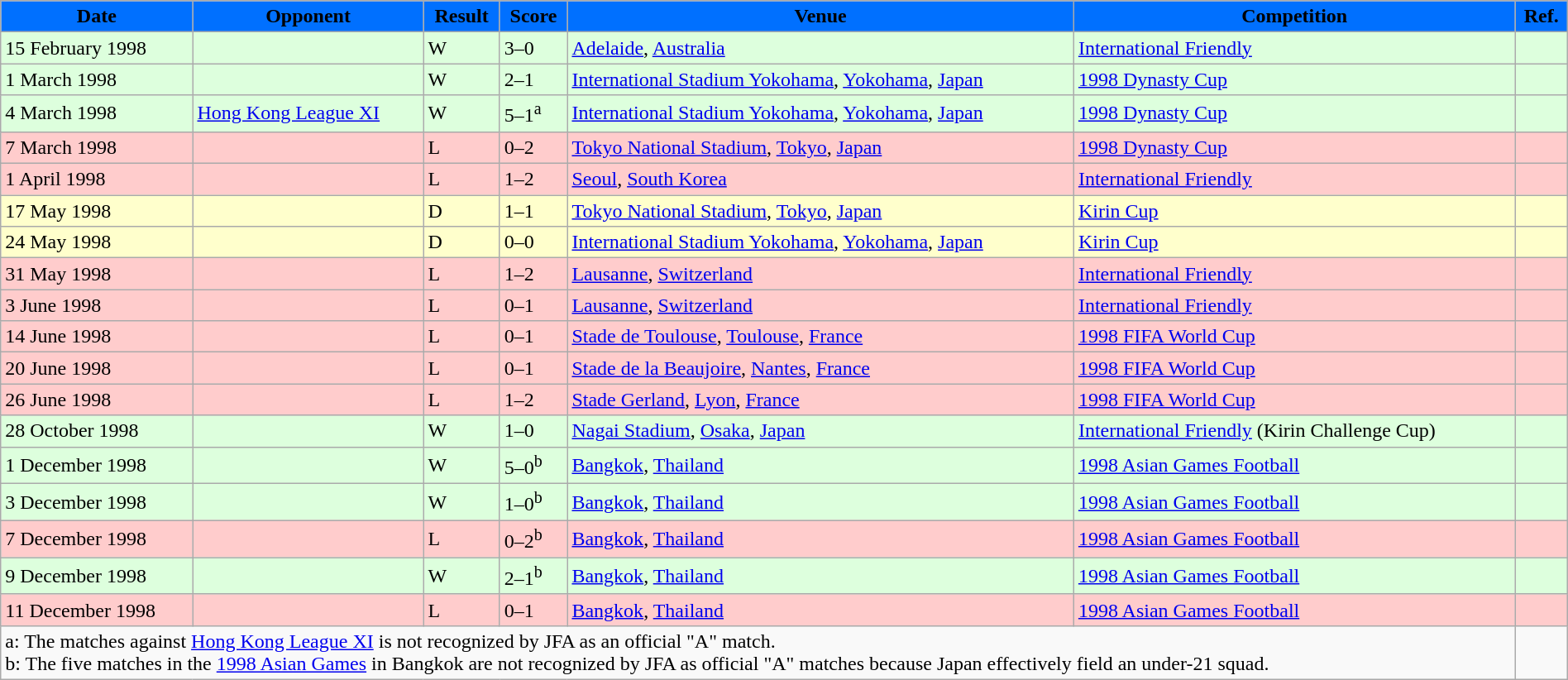<table width=100% class="wikitable">
<tr>
<th style="background:#0070FF;"><span>Date</span></th>
<th style="background:#0070FF;"><span>Opponent</span></th>
<th style="background:#0070FF;"><span>Result</span></th>
<th style="background:#0070FF;"><span>Score</span></th>
<th style="background:#0070FF;"><span>Venue</span></th>
<th style="background:#0070FF;"><span>Competition</span></th>
<th style="background:#0070FF;"><span>Ref.</span></th>
</tr>
<tr style="background:#DFD;">
<td>15 February 1998</td>
<td></td>
<td>W</td>
<td>3–0</td>
<td> <a href='#'>Adelaide</a>, <a href='#'>Australia</a></td>
<td><a href='#'>International Friendly</a></td>
<td></td>
</tr>
<tr style="background:#DFD;">
<td>1 March 1998</td>
<td></td>
<td>W</td>
<td>2–1</td>
<td> <a href='#'>International Stadium Yokohama</a>, <a href='#'>Yokohama</a>, <a href='#'>Japan</a></td>
<td><a href='#'>1998 Dynasty Cup</a></td>
<td></td>
</tr>
<tr style="background:#dfd;">
<td>4 March 1998</td>
<td> <a href='#'>Hong Kong League XI</a></td>
<td>W</td>
<td>5–1<sup>a</sup></td>
<td> <a href='#'>International Stadium Yokohama</a>, <a href='#'>Yokohama</a>, <a href='#'>Japan</a></td>
<td><a href='#'>1998 Dynasty Cup</a></td>
<td></td>
</tr>
<tr style="background:#FCC;">
<td>7 March 1998</td>
<td></td>
<td>L</td>
<td>0–2</td>
<td> <a href='#'>Tokyo National Stadium</a>, <a href='#'>Tokyo</a>, <a href='#'>Japan</a></td>
<td><a href='#'>1998 Dynasty Cup</a></td>
<td></td>
</tr>
<tr style="background:#FCC;">
<td>1 April 1998</td>
<td></td>
<td>L</td>
<td>1–2</td>
<td> <a href='#'>Seoul</a>, <a href='#'>South Korea</a></td>
<td><a href='#'>International Friendly</a></td>
<td></td>
</tr>
<tr style="background:#FFC;">
<td>17 May 1998</td>
<td></td>
<td>D</td>
<td>1–1</td>
<td> <a href='#'>Tokyo National Stadium</a>, <a href='#'>Tokyo</a>, <a href='#'>Japan</a></td>
<td><a href='#'>Kirin Cup</a></td>
<td></td>
</tr>
<tr style="background:#FFC;">
<td>24 May 1998</td>
<td></td>
<td>D</td>
<td>0–0</td>
<td> <a href='#'>International Stadium Yokohama</a>, <a href='#'>Yokohama</a>, <a href='#'>Japan</a></td>
<td><a href='#'>Kirin Cup</a></td>
<td></td>
</tr>
<tr style="background:#fcc;">
<td>31 May 1998</td>
<td></td>
<td>L</td>
<td>1–2</td>
<td> <a href='#'>Lausanne</a>, <a href='#'>Switzerland</a></td>
<td><a href='#'>International Friendly</a></td>
<td></td>
</tr>
<tr style="background:#FCC;">
<td>3 June 1998</td>
<td></td>
<td>L</td>
<td>0–1</td>
<td> <a href='#'>Lausanne</a>, <a href='#'>Switzerland</a></td>
<td><a href='#'>International Friendly</a></td>
<td></td>
</tr>
<tr style="background:#FCC;">
<td>14 June 1998</td>
<td></td>
<td>L</td>
<td>0–1</td>
<td> <a href='#'>Stade de Toulouse</a>, <a href='#'>Toulouse</a>, <a href='#'>France</a></td>
<td><a href='#'>1998 FIFA World Cup</a></td>
<td></td>
</tr>
<tr style="background:#FCC;">
<td>20 June 1998</td>
<td></td>
<td>L</td>
<td>0–1</td>
<td> <a href='#'>Stade de la Beaujoire</a>, <a href='#'>Nantes</a>, <a href='#'>France</a></td>
<td><a href='#'>1998 FIFA World Cup</a></td>
<td></td>
</tr>
<tr style="background:#FCC;">
<td>26 June 1998</td>
<td></td>
<td>L</td>
<td>1–2</td>
<td> <a href='#'>Stade Gerland</a>, <a href='#'>Lyon</a>, <a href='#'>France</a></td>
<td><a href='#'>1998 FIFA World Cup</a></td>
<td></td>
</tr>
<tr style="background:#dfd;">
<td>28 October 1998</td>
<td></td>
<td>W</td>
<td>1–0</td>
<td> <a href='#'>Nagai Stadium</a>, <a href='#'>Osaka</a>, <a href='#'>Japan</a></td>
<td><a href='#'>International Friendly</a> (Kirin Challenge Cup)</td>
<td></td>
</tr>
<tr style="background:#DFD;">
<td>1 December 1998</td>
<td></td>
<td>W</td>
<td>5–0<sup>b</sup></td>
<td> <a href='#'>Bangkok</a>, <a href='#'>Thailand</a></td>
<td><a href='#'>1998 Asian Games Football</a></td>
<td></td>
</tr>
<tr style="background:#DFD;">
<td>3 December 1998</td>
<td></td>
<td>W</td>
<td>1–0<sup>b</sup></td>
<td> <a href='#'>Bangkok</a>, <a href='#'>Thailand</a></td>
<td><a href='#'>1998 Asian Games Football</a></td>
<td></td>
</tr>
<tr style="background:#fcc;">
<td>7 December 1998</td>
<td></td>
<td>L</td>
<td>0–2<sup>b</sup></td>
<td> <a href='#'>Bangkok</a>, <a href='#'>Thailand</a></td>
<td><a href='#'>1998 Asian Games Football</a></td>
<td></td>
</tr>
<tr style="background:#DFD;">
<td>9 December 1998</td>
<td></td>
<td>W</td>
<td>2–1<sup>b</sup></td>
<td> <a href='#'>Bangkok</a>, <a href='#'>Thailand</a></td>
<td><a href='#'>1998 Asian Games Football</a></td>
<td></td>
</tr>
<tr style="background:#FCC;">
<td>11 December 1998</td>
<td></td>
<td>L</td>
<td>0–1</td>
<td> <a href='#'>Bangkok</a>, <a href='#'>Thailand</a></td>
<td><a href='#'>1998 Asian Games Football</a></td>
<td></td>
</tr>
<tr>
<td colspan=6 align=left>a: The matches against <a href='#'>Hong Kong League XI</a> is not recognized by JFA as an official "A" match.<br>b:  The five matches in the <a href='#'>1998 Asian Games</a> in Bangkok are not recognized by JFA as official "A" matches because Japan effectively field an under-21 squad.</td>
</tr>
</table>
